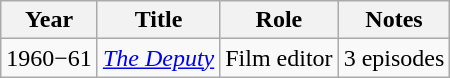<table class="wikitable">
<tr>
<th>Year</th>
<th>Title</th>
<th>Role</th>
<th>Notes</th>
</tr>
<tr>
<td>1960−61</td>
<td><em><a href='#'>The Deputy</a></em></td>
<td>Film editor</td>
<td>3 episodes</td>
</tr>
</table>
